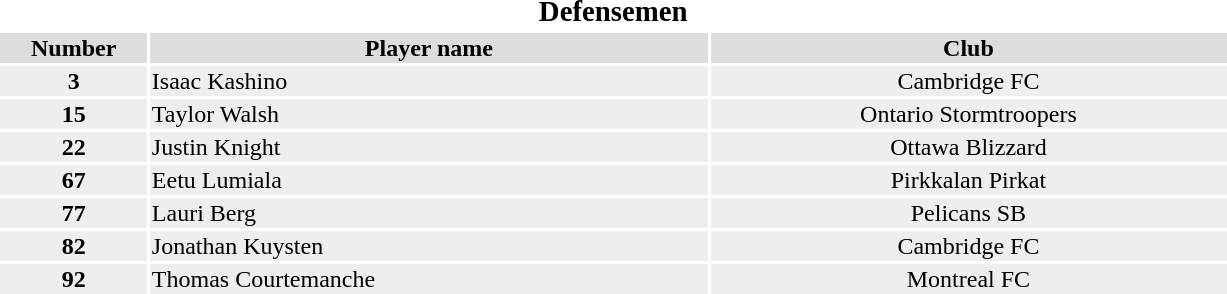<table width=65%>
<tr>
<th colspan="3"><big>Defensemen</big></th>
</tr>
<tr bgcolor="#dddddd">
<th width=7%>Number</th>
<th width=27%>Player name</th>
<th width=25%>Club</th>
</tr>
<tr bgcolor="#eeeeee">
<td align=center><strong>3</strong></td>
<td>Isaac Kashino</td>
<td align=center> Cambridge FC</td>
</tr>
<tr bgcolor="#eeeeee">
<td align=center><strong>15</strong></td>
<td>Taylor Walsh</td>
<td align=center> Ontario Stormtroopers</td>
</tr>
<tr bgcolor="#eeeeee">
<td align=center><strong>22</strong></td>
<td>Justin Knight</td>
<td align=center> Ottawa Blizzard</td>
</tr>
<tr bgcolor="#eeeeee">
<td align=center><strong>67</strong></td>
<td>Eetu Lumiala</td>
<td align=center> Pirkkalan Pirkat</td>
</tr>
<tr bgcolor="#eeeeee">
<td align=center><strong>77</strong></td>
<td>Lauri Berg</td>
<td align=center> Pelicans SB</td>
</tr>
<tr bgcolor="#eeeeee">
<td align=center><strong>82</strong></td>
<td>Jonathan Kuysten</td>
<td align=center> Cambridge FC</td>
</tr>
<tr bgcolor="#eeeeee">
<td align=center><strong>92</strong></td>
<td>Thomas Courtemanche</td>
<td align=center> Montreal FC</td>
</tr>
</table>
